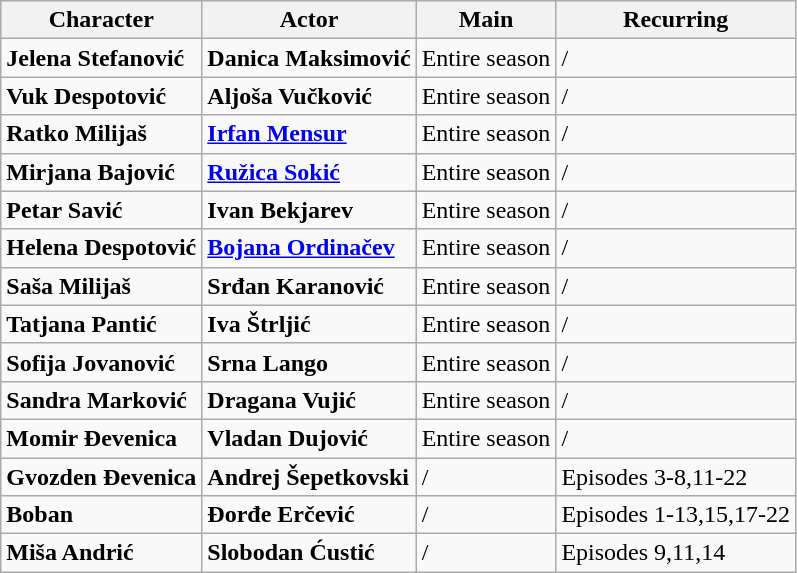<table class="wikitable sortable" border ="1">
<tr>
<th>Character</th>
<th>Actor</th>
<th>Main</th>
<th>Recurring</th>
</tr>
<tr>
<td><strong>Jelena Stefanović</strong></td>
<td><strong>Danica Maksimović</strong></td>
<td>Entire season</td>
<td>/</td>
</tr>
<tr>
<td><strong>Vuk Despotović</strong></td>
<td><strong>Aljoša Vučković</strong></td>
<td>Entire season</td>
<td>/</td>
</tr>
<tr>
<td><strong>Ratko Milijaš</strong></td>
<td><strong><a href='#'>Irfan Mensur</a></strong></td>
<td>Entire season</td>
<td>/</td>
</tr>
<tr>
<td><strong>Mirjana Bajović</strong></td>
<td><strong><a href='#'>Ružica Sokić</a></strong></td>
<td>Entire season</td>
<td>/</td>
</tr>
<tr>
<td><strong>Petar Savić</strong></td>
<td><strong>Ivan Bekjarev</strong></td>
<td>Entire season</td>
<td>/</td>
</tr>
<tr>
<td><strong>Helena Despotović</strong></td>
<td><strong><a href='#'>Bojana Ordinačev</a></strong></td>
<td>Entire season</td>
<td>/</td>
</tr>
<tr>
<td><strong>Saša Milijaš</strong></td>
<td><strong>Srđan Karanović</strong></td>
<td>Entire season</td>
<td>/</td>
</tr>
<tr>
<td><strong>Tatjana Pantić</strong></td>
<td><strong>Iva Štrljić</strong></td>
<td>Entire season</td>
<td>/</td>
</tr>
<tr>
<td><strong>Sofija Jovanović</strong></td>
<td><strong>Srna Lango</strong></td>
<td>Entire season</td>
<td>/</td>
</tr>
<tr>
<td><strong>Sandra Marković</strong></td>
<td><strong>Dragana Vujić</strong></td>
<td>Entire season</td>
<td>/</td>
</tr>
<tr>
<td><strong>Momir Đevenica</strong></td>
<td><strong>Vladan Dujović</strong></td>
<td>Entire season</td>
<td>/</td>
</tr>
<tr>
<td><strong>Gvozden Đevenica</strong></td>
<td><strong>Andrej Šepetkovski</strong></td>
<td>/</td>
<td>Episodes 3-8,11-22</td>
</tr>
<tr>
<td><strong>Boban</strong></td>
<td><strong>Đorđe Erčević</strong></td>
<td>/</td>
<td>Episodes 1-13,15,17-22</td>
</tr>
<tr>
<td><strong>Miša Andrić</strong></td>
<td><strong>Slobodan Ćustić</strong></td>
<td>/</td>
<td>Episodes 9,11,14</td>
</tr>
</table>
